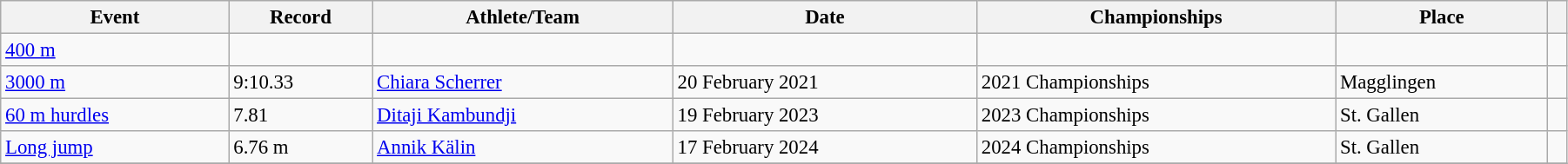<table class="wikitable" style="font-size:95%; width: 95%;">
<tr>
<th>Event</th>
<th>Record</th>
<th>Athlete/Team</th>
<th>Date</th>
<th>Championships</th>
<th>Place</th>
<th></th>
</tr>
<tr>
<td><a href='#'>400 m</a></td>
<td></td>
<td></td>
<td></td>
<td></td>
<td></td>
</tr>
<tr>
<td><a href='#'>3000 m</a></td>
<td>9:10.33 </td>
<td><a href='#'>Chiara Scherrer</a></td>
<td>20 February 2021</td>
<td>2021 Championships</td>
<td>Magglingen</td>
<td></td>
</tr>
<tr>
<td><a href='#'>60 m hurdles</a></td>
<td>7.81 </td>
<td><a href='#'>Ditaji Kambundji</a></td>
<td>19 February 2023</td>
<td>2023 Championships</td>
<td>St. Gallen</td>
<td></td>
</tr>
<tr>
<td><a href='#'>Long jump</a></td>
<td>6.76 m </td>
<td><a href='#'>Annik Kälin</a></td>
<td>17 February 2024</td>
<td>2024 Championships</td>
<td>St. Gallen</td>
<td></td>
</tr>
<tr>
</tr>
</table>
